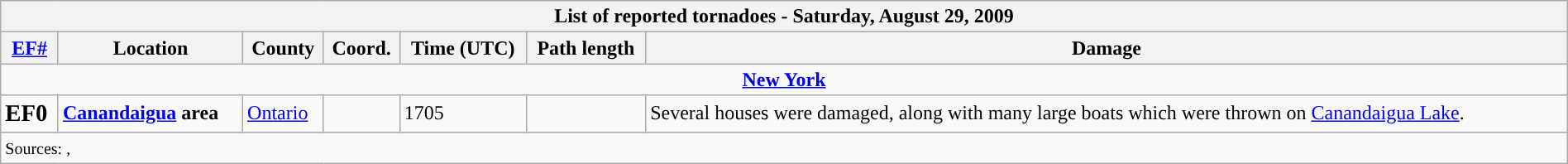<table class="wikitable collapsible" style="width:100%;">
<tr>
<th colspan="7">List of reported tornadoes - Saturday, August 29, 2009</th>
</tr>
<tr>
<th><a href='#'>EF#</a></th>
<th>Location</th>
<th>County</th>
<th>Coord.</th>
<th>Time (UTC)</th>
<th>Path length</th>
<th>Damage</th>
</tr>
<tr>
<td colspan="7" style="text-align:center;"><strong><a href='#'>New York</a></strong></td>
</tr>
<tr>
<td><big><strong>EF0</strong></big></td>
<td><strong><a href='#'>Canandaigua</a> area</strong></td>
<td><a href='#'>Ontario</a></td>
<td></td>
<td>1705</td>
<td></td>
<td>Several houses were damaged, along with many large boats which were thrown on <a href='#'>Canandaigua Lake</a>.</td>
</tr>
<tr>
<td colspan="7"><small>Sources: , </small></td>
</tr>
</table>
